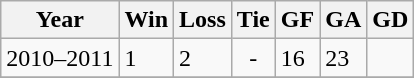<table class="wikitable">
<tr>
<th>Year</th>
<th>Win</th>
<th>Loss</th>
<th>Tie</th>
<th>GF</th>
<th>GA</th>
<th>GD</th>
</tr>
<tr>
<td>2010–2011</td>
<td>1</td>
<td>2</td>
<td align="center">-</td>
<td>16</td>
<td>23</td>
<td></td>
</tr>
<tr>
</tr>
</table>
